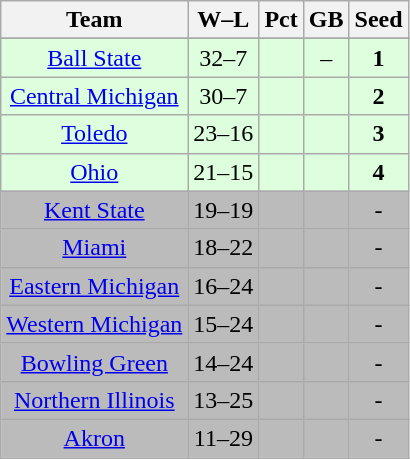<table class="wikitable" style="float:left; margin-right:1em; text-align:center;">
<tr>
<th>Team</th>
<th>W–L</th>
<th>Pct</th>
<th>GB</th>
<th>Seed<br></th>
</tr>
<tr>
</tr>
<tr bgcolor=ddffdd>
<td><a href='#'>Ball State</a></td>
<td>32–7</td>
<td></td>
<td>–</td>
<td><strong>1</strong></td>
</tr>
<tr bgcolor=ddffdd>
<td><a href='#'>Central Michigan</a></td>
<td>30–7</td>
<td></td>
<td></td>
<td><strong>2</strong></td>
</tr>
<tr bgcolor=ddffdd>
<td><a href='#'>Toledo</a></td>
<td>23–16</td>
<td></td>
<td></td>
<td><strong>3</strong></td>
</tr>
<tr bgcolor=ddffdd>
<td><a href='#'>Ohio</a></td>
<td>21–15</td>
<td></td>
<td></td>
<td><strong>4</strong></td>
</tr>
<tr bgcolor=bbbbbb>
<td><a href='#'>Kent State</a></td>
<td>19–19</td>
<td></td>
<td></td>
<td>-</td>
</tr>
<tr bgcolor=bbbbbb>
<td><a href='#'>Miami</a></td>
<td>18–22</td>
<td></td>
<td></td>
<td>-</td>
</tr>
<tr bgcolor=bbbbbb>
<td><a href='#'>Eastern Michigan</a></td>
<td>16–24</td>
<td></td>
<td></td>
<td>-</td>
</tr>
<tr bgcolor=bbbbbb>
<td><a href='#'>Western Michigan</a></td>
<td>15–24</td>
<td></td>
<td></td>
<td>-</td>
</tr>
<tr bgcolor=bbbbbb>
<td><a href='#'>Bowling Green</a></td>
<td>14–24</td>
<td></td>
<td></td>
<td>-</td>
</tr>
<tr bgcolor=bbbbbb>
<td><a href='#'>Northern Illinois</a></td>
<td>13–25</td>
<td></td>
<td></td>
<td>-</td>
</tr>
<tr bgcolor=bbbbbb>
<td><a href='#'>Akron</a></td>
<td>11–29</td>
<td></td>
<td></td>
<td>-</td>
</tr>
</table>
